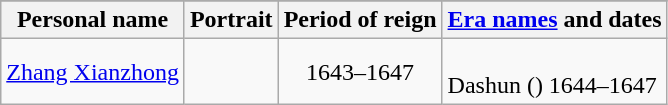<table class="wikitable">
<tr>
</tr>
<tr>
<th>Personal name</th>
<th>Portrait</th>
<th>Period of reign</th>
<th><a href='#'>Era names</a> and dates</th>
</tr>
<tr>
<td align="center"><a href='#'>Zhang Xianzhong</a></td>
<td align="center"></td>
<td align="center">1643–1647</td>
<td><br>Dashun () 1644–1647<br></td>
</tr>
</table>
